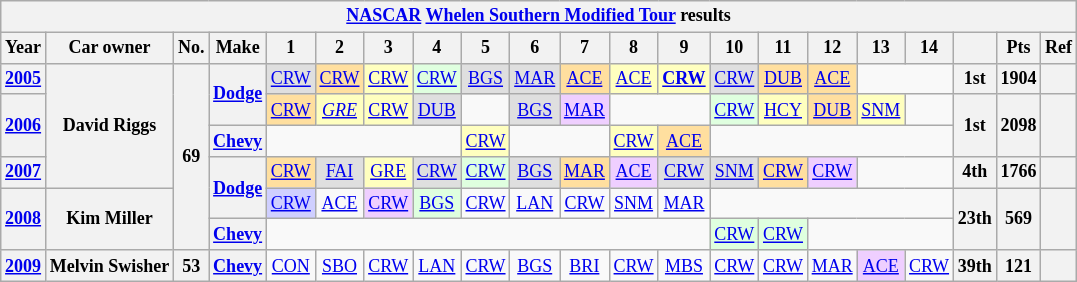<table class="wikitable " style="text-align:center; font-size:75%">
<tr>
<th colspan=23><a href='#'>NASCAR</a> <a href='#'>Whelen Southern Modified Tour</a> results</th>
</tr>
<tr>
<th>Year</th>
<th>Car owner</th>
<th>No.</th>
<th>Make</th>
<th>1</th>
<th>2</th>
<th>3</th>
<th>4</th>
<th>5</th>
<th>6</th>
<th>7</th>
<th>8</th>
<th>9</th>
<th>10</th>
<th>11</th>
<th>12</th>
<th>13</th>
<th>14</th>
<th></th>
<th>Pts</th>
<th>Ref</th>
</tr>
<tr>
<th><a href='#'>2005</a></th>
<th rowspan=4>David Riggs</th>
<th rowspan=6>69</th>
<th rowspan=2><a href='#'>Dodge</a></th>
<td style="background:#DFDFDF;"><a href='#'>CRW</a><br></td>
<td style="background:#FFDF9F;"><a href='#'>CRW</a><br></td>
<td style="background:#FFFFBF;"><a href='#'>CRW</a><br></td>
<td style="background:#DFFFDF;"><a href='#'>CRW</a><br></td>
<td style="background:#DFDFDF;"><a href='#'>BGS</a><br></td>
<td style="background:#DFDFDF;"><a href='#'>MAR</a><br></td>
<td style="background:#FFDF9F;"><a href='#'>ACE</a><br></td>
<td style="background:#FFFFBF;"><a href='#'>ACE</a><br></td>
<td style="background:#FFFFBF;"><strong><a href='#'>CRW</a></strong><br></td>
<td style="background:#DFDFDF;"><a href='#'>CRW</a><br></td>
<td style="background:#FFDF9F;"><a href='#'>DUB</a><br></td>
<td style="background:#FFDF9F;"><a href='#'>ACE</a><br></td>
<td colspan=2></td>
<th>1st</th>
<th>1904</th>
<th></th>
</tr>
<tr>
<th rowspan=2><a href='#'>2006</a></th>
<td style="background:#FFDF9F;"><a href='#'>CRW</a><br></td>
<td style="background:#FFFFBF;"><em><a href='#'>GRE</a></em><br></td>
<td style="background:#FFFFBF;"><a href='#'>CRW</a><br></td>
<td style="background:#DFDFDF;"><a href='#'>DUB</a><br></td>
<td></td>
<td style="background:#DFDFDF;"><a href='#'>BGS</a><br></td>
<td style="background:#EFCFFF;"><a href='#'>MAR</a><br></td>
<td colspan=2></td>
<td style="background:#DFFFDF;"><a href='#'>CRW</a><br></td>
<td style="background:#FFFFBF;"><a href='#'>HCY</a><br></td>
<td style="background:#FFDF9F;"><a href='#'>DUB</a><br></td>
<td style="background:#FFFFBF;"><a href='#'>SNM</a><br></td>
<td></td>
<th rowspan=2>1st</th>
<th rowspan=2>2098</th>
<th rowspan=2></th>
</tr>
<tr>
<th><a href='#'>Chevy</a></th>
<td colspan=4></td>
<td style="background:#FFFFBF;"><a href='#'>CRW</a><br></td>
<td colspan=2></td>
<td style="background:#FFFFBF;"><a href='#'>CRW</a><br></td>
<td style="background:#FFDF9F;"><a href='#'>ACE</a><br></td>
<td colspan=5></td>
</tr>
<tr>
<th><a href='#'>2007</a></th>
<th rowspan=2><a href='#'>Dodge</a></th>
<td style="background:#FFDF9F"><a href='#'>CRW</a><br></td>
<td style="background:#DFDFDF;"><a href='#'>FAI</a><br></td>
<td style="background:#FFFFBF;"><a href='#'>GRE</a><br></td>
<td style="background:#DFDFDF;"><a href='#'>CRW</a><br></td>
<td style="background:#DFFFDF;"><a href='#'>CRW</a><br></td>
<td style="background:#DFDFDF;"><a href='#'>BGS</a><br></td>
<td style="background:#FFDF9F;"><a href='#'>MAR</a><br></td>
<td style="background:#EFCFFF;"><a href='#'>ACE</a><br></td>
<td style="background:#DFDFDF;"><a href='#'>CRW</a><br></td>
<td style="background:#DFDFDF;"><a href='#'>SNM</a><br></td>
<td style="background:#FFDF9F;"><a href='#'>CRW</a><br></td>
<td style="background:#EFCFFF;"><a href='#'>CRW</a><br></td>
<td colspan=2></td>
<th>4th</th>
<th>1766</th>
<th></th>
</tr>
<tr>
<th rowspan=2><a href='#'>2008</a></th>
<th rowspan=2>Kim Miller</th>
<td style="background:#CFCFFF;"><a href='#'>CRW</a><br></td>
<td><a href='#'>ACE</a></td>
<td style="background:#EFCFFF;"><a href='#'>CRW</a><br></td>
<td style="background:#DFFFDF;"><a href='#'>BGS</a><br></td>
<td><a href='#'>CRW</a></td>
<td><a href='#'>LAN</a></td>
<td><a href='#'>CRW</a></td>
<td><a href='#'>SNM</a></td>
<td><a href='#'>MAR</a></td>
<td colspan=5></td>
<th rowspan=2>23th</th>
<th rowspan=2>569</th>
<th rowspan=2></th>
</tr>
<tr>
<th><a href='#'>Chevy</a></th>
<td colspan=9></td>
<td style="background:#DFFFDF;"><a href='#'>CRW</a><br></td>
<td style="background:#DFFFDF;"><a href='#'>CRW</a><br></td>
<td colspan=3></td>
</tr>
<tr>
<th><a href='#'>2009</a></th>
<th>Melvin Swisher</th>
<th>53</th>
<th><a href='#'>Chevy</a></th>
<td><a href='#'>CON</a></td>
<td><a href='#'>SBO</a></td>
<td><a href='#'>CRW</a></td>
<td><a href='#'>LAN</a></td>
<td><a href='#'>CRW</a></td>
<td><a href='#'>BGS</a></td>
<td><a href='#'>BRI</a></td>
<td><a href='#'>CRW</a></td>
<td><a href='#'>MBS</a></td>
<td><a href='#'>CRW</a></td>
<td><a href='#'>CRW</a></td>
<td><a href='#'>MAR</a></td>
<td style="background:#EFCFFF;"><a href='#'>ACE</a><br></td>
<td><a href='#'>CRW</a></td>
<th>39th</th>
<th>121</th>
<th></th>
</tr>
</table>
